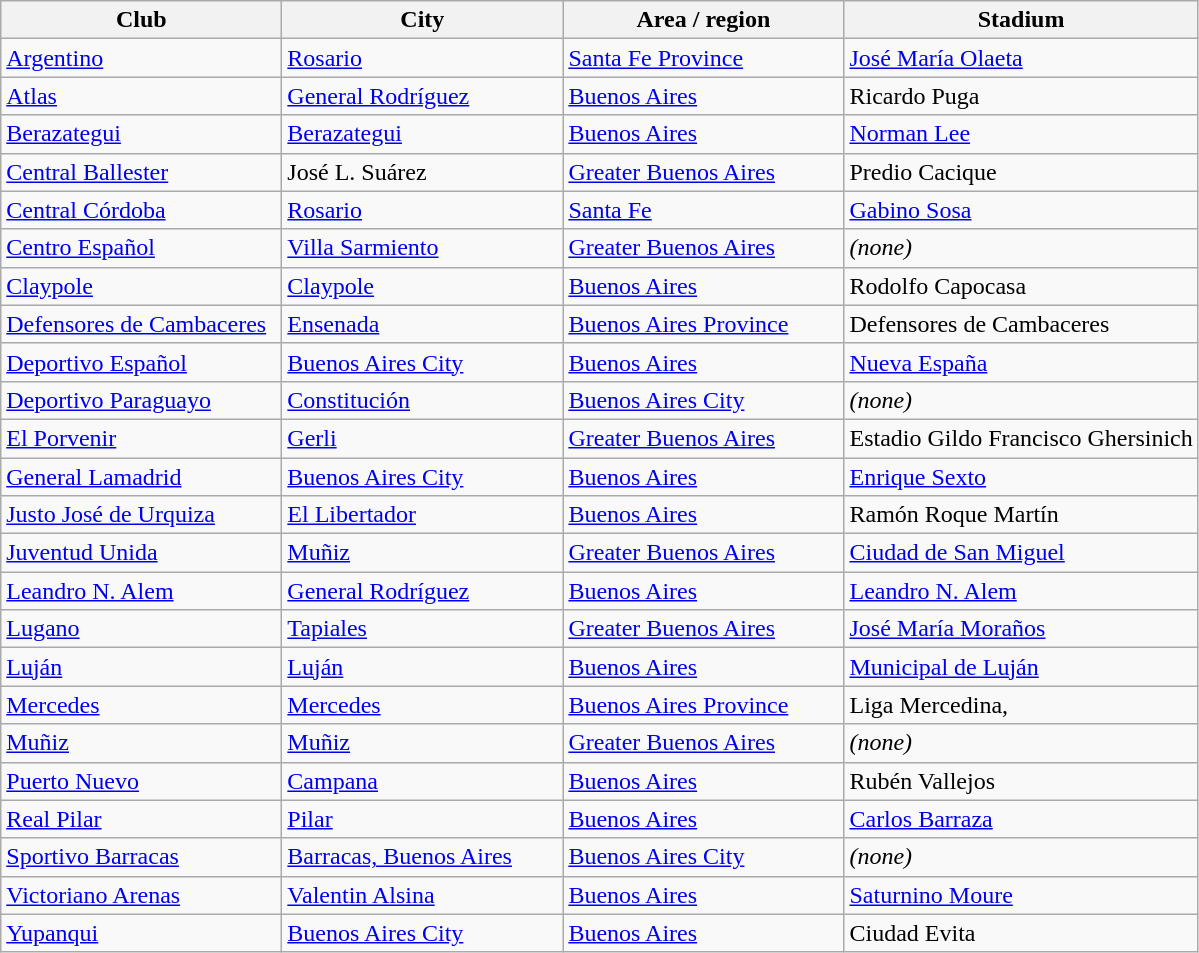<table class="wikitable sortable">
<tr>
<th width=180px>Club</th>
<th width=180px>City</th>
<th width= 180px>Area / region</th>
<th width=>Stadium</th>
</tr>
<tr>
<td><a href='#'>Argentino</a></td>
<td><a href='#'>Rosario</a></td>
<td><a href='#'>Santa Fe Province</a></td>
<td><a href='#'>José María Olaeta</a></td>
</tr>
<tr>
<td><a href='#'>Atlas</a></td>
<td><a href='#'>General Rodríguez</a></td>
<td><a href='#'>Buenos Aires</a></td>
<td>Ricardo Puga</td>
</tr>
<tr>
<td><a href='#'>Berazategui</a></td>
<td><a href='#'>Berazategui</a></td>
<td><a href='#'>Buenos Aires</a></td>
<td><a href='#'>Norman Lee</a></td>
</tr>
<tr>
<td><a href='#'>Central Ballester</a></td>
<td>José L. Suárez</td>
<td><a href='#'>Greater Buenos Aires</a></td>
<td>Predio Cacique</td>
</tr>
<tr>
<td><a href='#'>Central Córdoba</a></td>
<td><a href='#'>Rosario</a></td>
<td><a href='#'>Santa Fe</a></td>
<td><a href='#'>Gabino Sosa</a></td>
</tr>
<tr>
<td><a href='#'>Centro Español</a></td>
<td><a href='#'>Villa Sarmiento</a></td>
<td><a href='#'>Greater Buenos Aires</a></td>
<td><em>(none)</em></td>
</tr>
<tr>
<td><a href='#'>Claypole</a></td>
<td><a href='#'>Claypole</a></td>
<td><a href='#'>Buenos Aires</a></td>
<td>Rodolfo Capocasa</td>
</tr>
<tr>
<td><a href='#'>Defensores de Cambaceres</a></td>
<td><a href='#'>Ensenada</a></td>
<td><a href='#'>Buenos Aires Province</a></td>
<td>Defensores de Cambaceres</td>
</tr>
<tr>
<td><a href='#'>Deportivo Español</a></td>
<td><a href='#'>Buenos Aires City</a></td>
<td><a href='#'>Buenos Aires</a></td>
<td><a href='#'>Nueva España</a></td>
</tr>
<tr>
<td><a href='#'>Deportivo Paraguayo</a></td>
<td><a href='#'>Constitución</a></td>
<td><a href='#'>Buenos Aires City</a></td>
<td><em>(none)</em></td>
</tr>
<tr>
<td><a href='#'>El Porvenir</a></td>
<td><a href='#'>Gerli</a></td>
<td><a href='#'>Greater Buenos Aires</a></td>
<td>Estadio Gildo Francisco Ghersinich</td>
</tr>
<tr>
<td><a href='#'>General Lamadrid</a></td>
<td><a href='#'>Buenos Aires City</a></td>
<td><a href='#'>Buenos Aires</a></td>
<td><a href='#'>Enrique Sexto</a></td>
</tr>
<tr>
<td><a href='#'>Justo José de Urquiza</a></td>
<td><a href='#'>El Libertador</a></td>
<td><a href='#'>Buenos Aires</a></td>
<td>Ramón Roque Martín</td>
</tr>
<tr>
<td><a href='#'>Juventud Unida</a></td>
<td><a href='#'>Muñiz</a></td>
<td><a href='#'>Greater Buenos Aires</a></td>
<td><a href='#'>Ciudad de San Miguel</a></td>
</tr>
<tr>
<td><a href='#'>Leandro N. Alem</a></td>
<td><a href='#'>General Rodríguez</a></td>
<td><a href='#'>Buenos Aires</a></td>
<td><a href='#'>Leandro N. Alem</a></td>
</tr>
<tr>
<td><a href='#'>Lugano</a></td>
<td><a href='#'>Tapiales</a></td>
<td><a href='#'>Greater Buenos Aires</a></td>
<td><a href='#'>José María Moraños</a></td>
</tr>
<tr>
<td><a href='#'>Luján</a></td>
<td><a href='#'>Luján</a></td>
<td><a href='#'>Buenos Aires</a></td>
<td><a href='#'>Municipal de Luján</a></td>
</tr>
<tr>
<td><a href='#'>Mercedes</a></td>
<td><a href='#'>Mercedes</a></td>
<td><a href='#'>Buenos Aires Province</a></td>
<td>Liga Mercedina,</td>
</tr>
<tr>
<td><a href='#'>Muñiz</a></td>
<td><a href='#'>Muñiz</a></td>
<td><a href='#'>Greater Buenos Aires</a></td>
<td><em>(none)</em></td>
</tr>
<tr>
<td><a href='#'>Puerto Nuevo</a></td>
<td><a href='#'>Campana</a></td>
<td><a href='#'>Buenos Aires</a></td>
<td>Rubén Vallejos</td>
</tr>
<tr>
<td><a href='#'>Real Pilar</a></td>
<td><a href='#'>Pilar</a></td>
<td><a href='#'>Buenos Aires</a></td>
<td><a href='#'>Carlos Barraza</a></td>
</tr>
<tr>
<td><a href='#'>Sportivo Barracas</a></td>
<td><a href='#'>Barracas, Buenos Aires</a></td>
<td><a href='#'>Buenos Aires City</a></td>
<td><em>(none)</em></td>
</tr>
<tr>
<td><a href='#'>Victoriano Arenas</a></td>
<td><a href='#'>Valentin Alsina</a></td>
<td><a href='#'>Buenos Aires</a></td>
<td><a href='#'>Saturnino Moure</a></td>
</tr>
<tr>
<td><a href='#'>Yupanqui</a></td>
<td><a href='#'>Buenos Aires City</a></td>
<td><a href='#'>Buenos Aires</a></td>
<td>Ciudad Evita</td>
</tr>
</table>
